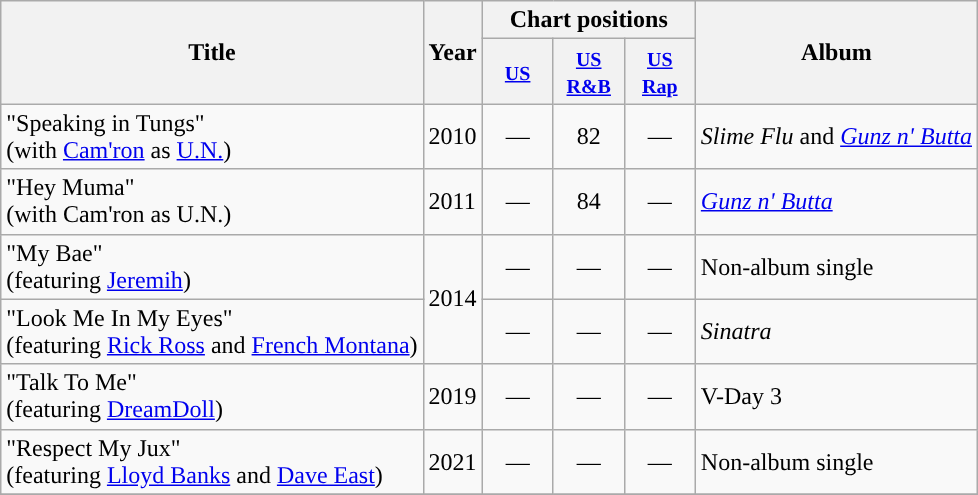<table class="wikitable">
<tr>
<th rowspan="2">Title</th>
<th rowspan="2">Year</th>
<th colspan="3">Chart positions</th>
<th rowspan="2">Album</th>
</tr>
<tr>
<th style="text-align:center; width:40px;"><small><a href='#'>US</a></small></th>
<th style="text-align:center; width:40px;"><small><a href='#'>US<br>R&B</a></small></th>
<th style="text-align:center; width:40px;"><small><a href='#'>US<br>Rap</a></small></th>
</tr>
<tr>
<td align="left">"Speaking in Tungs"<br><span>(with <a href='#'>Cam'ron</a> as <a href='#'>U.N.</a>)</span></td>
<td>2010</td>
<td style="text-align:center;">—</td>
<td style="text-align:center;">82</td>
<td style="text-align:center;">—</td>
<td align="left"><em>Slime Flu</em> and <em><a href='#'>Gunz n' Butta</a></em></td>
</tr>
<tr>
<td align"left">"Hey Muma"<br><span>(with Cam'ron as U.N.)</span></td>
<td>2011</td>
<td style="text-align:center;">—</td>
<td style="text-align:center;">84<br></td>
<td style="text-align:center;">—</td>
<td align="left"><em><a href='#'>Gunz n' Butta</a></em></td>
</tr>
<tr>
<td align="left">"My Bae"<br><span>(featuring <a href='#'>Jeremih</a>)</span></td>
<td rowspan="2">2014</td>
<td style="text-align:center;">—</td>
<td style="text-align:center;">—</td>
<td style="text-align:center;">—</td>
<td align="left">Non-album single</td>
</tr>
<tr>
<td align="left">"Look Me In My Eyes"<br><span>(featuring <a href='#'>Rick Ross</a> and <a href='#'>French Montana</a>)</span></td>
<td style="text-align:center;">—</td>
<td style="text-align:center;">—</td>
<td style="text-align:center;">—</td>
<td align="left"><em>Sinatra</em></td>
</tr>
<tr>
<td align="left">"Talk To Me"<br><span>(featuring <a href='#'>DreamDoll</a>)</span></td>
<td rowspan="1">2019</td>
<td style="text-align:center;">—</td>
<td style="text-align:center;">—</td>
<td style="text-align:center;">—</td>
<td align="left">V-Day 3</td>
</tr>
<tr>
<td align="left">"Respect My Jux"<br><span>(featuring <a href='#'>Lloyd Banks</a> and <a href='#'>Dave East</a>)</span></td>
<td rowspan="1">2021</td>
<td style="text-align:center;">—</td>
<td style="text-align:center;">—</td>
<td style="text-align:center;">—</td>
<td align="left">Non-album single</td>
</tr>
<tr>
</tr>
</table>
